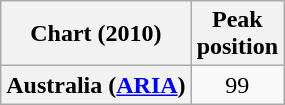<table class="wikitable plainrowheaders" style="text-align:center">
<tr>
<th scope="col">Chart (2010)</th>
<th scope="col">Peak<br>position</th>
</tr>
<tr>
<th scope="row">Australia (<a href='#'>ARIA</a>)</th>
<td>99</td>
</tr>
</table>
